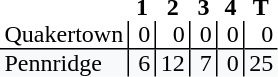<table style="border-collapse: collapse;">
<tr>
<th style="text-align: left;"></th>
<th style="text-align: center; padding: 0px 3px 0px 3px; width:12px;">1</th>
<th style="text-align: center; padding: 0px 3px 0px 3px; width:12px;">2</th>
<th style="text-align: center; padding: 0px 3px 0px 3px; width:12px;">3</th>
<th style="text-align: center; padding: 0px 3px 0px 3px; width:12px;">4</th>
<th style="text-align: center; padding: 0px 3px 0px 3px; width:12px;">T</th>
</tr>
<tr>
<td style="text-align: left; border-bottom: 1px solid black; padding: 0px 3px 0px 3px;">Quakertown</td>
<td style="border-left: 1px solid black; border-bottom: 1px solid black; text-align: right; padding: 0px 3px 0px 3px;">0</td>
<td style="border-left: 1px solid black; border-bottom: 1px solid black; text-align: right; padding: 0px 3px 0px 3px;">0</td>
<td style="border-left: 1px solid black; border-bottom: 1px solid black; text-align: right; padding: 0px 3px 0px 3px;">0</td>
<td style="border-left: 1px solid black; border-bottom: 1px solid black; text-align: right; padding: 0px 3px 0px 3px;">0</td>
<td style="border-left: 1px solid black; border-bottom: 1px solid black; text-align: right; padding: 0px 3px 0px 3px;">0</td>
</tr>
<tr>
<td style="background: #f8f9fa; text-align: left; padding: 0px 3px 0px 3px;">Pennridge</td>
<td style="background: #f8f9fa; border-left: 1px solid black; text-align: right; padding: 0px 3px 0px 3px;">6</td>
<td style="background: #f8f9fa; border-left: 1px solid black; text-align: right; padding: 0px 3px 0px 3px;">12</td>
<td style="background: #f8f9fa; border-left: 1px solid black; text-align: right; padding: 0px 3px 0px 3px;">7</td>
<td style="background: #f8f9fa; border-left: 1px solid black; text-align: right; padding: 0px 3px 0px 3px;">0</td>
<td style="background: #f8f9fa; border-left: 1px solid black; text-align: right; padding: 0px 3px 0px 3px;">25</td>
</tr>
</table>
